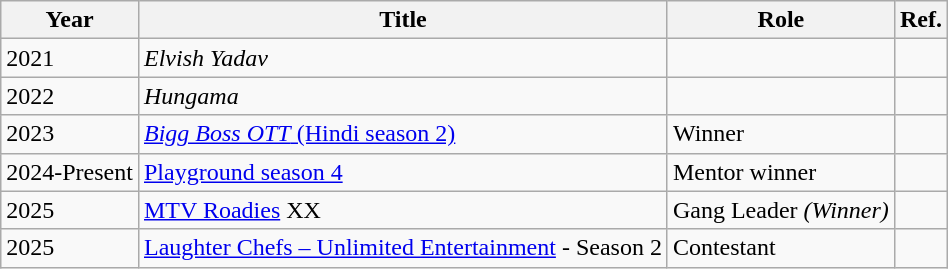<table class="wikitable">
<tr>
<th>Year</th>
<th>Title</th>
<th>Role</th>
<th>Ref.</th>
</tr>
<tr>
<td>2021</td>
<td><em>Elvish Yadav</em></td>
<td></td>
<td></td>
</tr>
<tr>
<td>2022</td>
<td><em>Hungama</em></td>
<td></td>
<td></td>
</tr>
<tr>
<td>2023</td>
<td><a href='#'><em>Bigg Boss OTT</em> (Hindi season 2)</a></td>
<td>Winner</td>
<td></td>
</tr>
<tr>
<td>2024-Present</td>
<td><a href='#'>Playground season 4</a></td>
<td>Mentor winner</td>
<td></td>
</tr>
<tr>
<td>2025</td>
<td><a href='#'>MTV Roadies</a> XX</td>
<td>Gang Leader <em>(Winner)</em></td>
<td></td>
</tr>
<tr>
<td>2025</td>
<td><a href='#'>Laughter Chefs – Unlimited Entertainment</a> - Season 2</td>
<td>Contestant</td>
<td></td>
</tr>
</table>
